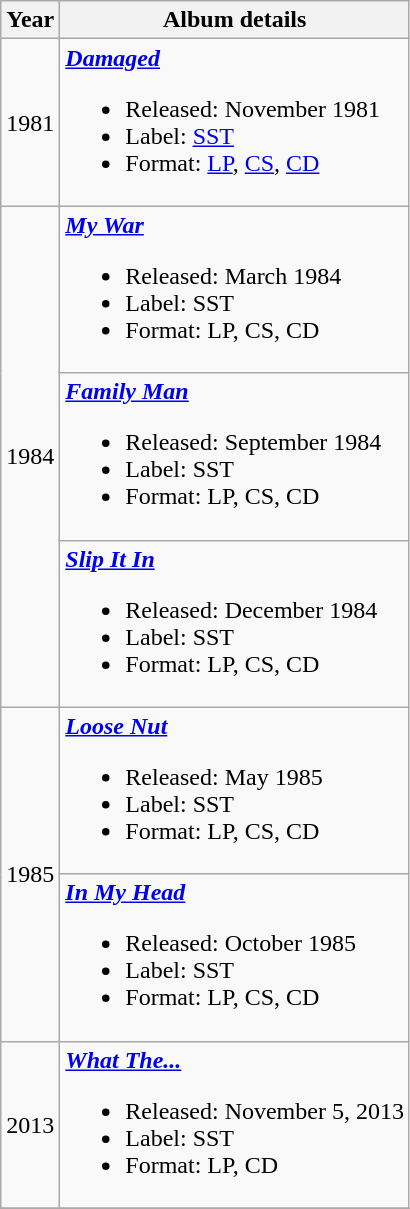<table class ="wikitable">
<tr>
<th>Year</th>
<th>Album details</th>
</tr>
<tr>
<td>1981</td>
<td><strong><em><a href='#'>Damaged</a></em></strong><br><ul><li>Released: November 1981</li><li>Label: <a href='#'>SST</a></li><li>Format: <a href='#'>LP</a>, <a href='#'>CS</a>, <a href='#'>CD</a></li></ul></td>
</tr>
<tr>
<td align="center" rowspan="3">1984</td>
<td><strong><em><a href='#'>My War</a></em></strong><br><ul><li>Released: March 1984</li><li>Label: SST</li><li>Format: LP, CS, CD</li></ul></td>
</tr>
<tr>
<td><strong><em><a href='#'>Family Man</a></em></strong><br><ul><li>Released: September 1984</li><li>Label: SST</li><li>Format: LP, CS, CD</li></ul></td>
</tr>
<tr>
<td><strong><em><a href='#'>Slip It In</a></em></strong><br><ul><li>Released: December 1984</li><li>Label: SST</li><li>Format: LP, CS, CD</li></ul></td>
</tr>
<tr>
<td align="center" rowspan="2">1985</td>
<td><strong><em><a href='#'>Loose Nut</a></em></strong><br><ul><li>Released: May 1985</li><li>Label: SST</li><li>Format: LP, CS, CD</li></ul></td>
</tr>
<tr>
<td><strong><em><a href='#'>In My Head</a></em></strong><br><ul><li>Released: October 1985</li><li>Label: SST</li><li>Format: LP, CS, CD</li></ul></td>
</tr>
<tr>
<td>2013</td>
<td><strong><em><a href='#'>What The...</a></em></strong><br><ul><li>Released: November 5, 2013</li><li>Label: SST</li><li>Format: LP, CD</li></ul></td>
</tr>
<tr>
</tr>
</table>
